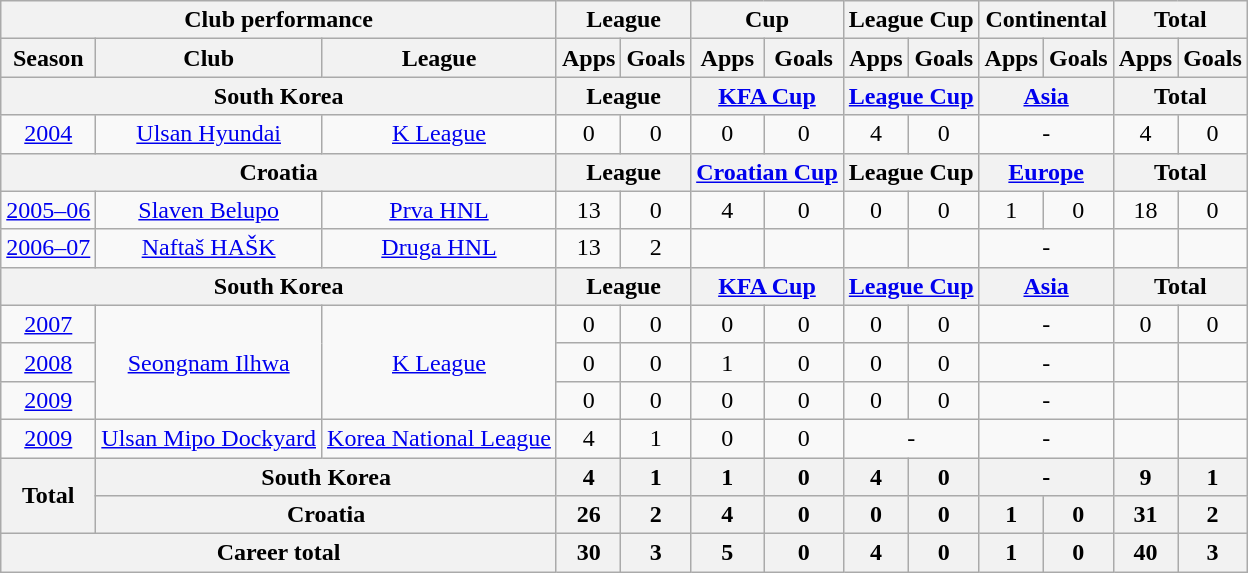<table class="wikitable" style="text-align:center">
<tr>
<th colspan=3>Club performance</th>
<th colspan=2>League</th>
<th colspan=2>Cup</th>
<th colspan=2>League Cup</th>
<th colspan=2>Continental</th>
<th colspan=2>Total</th>
</tr>
<tr>
<th>Season</th>
<th>Club</th>
<th>League</th>
<th>Apps</th>
<th>Goals</th>
<th>Apps</th>
<th>Goals</th>
<th>Apps</th>
<th>Goals</th>
<th>Apps</th>
<th>Goals</th>
<th>Apps</th>
<th>Goals</th>
</tr>
<tr>
<th colspan=3>South Korea</th>
<th colspan=2>League</th>
<th colspan=2><a href='#'>KFA Cup</a></th>
<th colspan=2><a href='#'>League Cup</a></th>
<th colspan=2><a href='#'>Asia</a></th>
<th colspan=2>Total</th>
</tr>
<tr>
<td><a href='#'>2004</a></td>
<td><a href='#'>Ulsan Hyundai</a></td>
<td><a href='#'>K League</a></td>
<td>0</td>
<td>0</td>
<td>0</td>
<td>0</td>
<td>4</td>
<td>0</td>
<td colspan=2>-</td>
<td>4</td>
<td>0</td>
</tr>
<tr>
<th colspan=3>Croatia</th>
<th colspan=2>League</th>
<th colspan=2><a href='#'>Croatian Cup</a></th>
<th colspan=2>League Cup</th>
<th colspan=2><a href='#'>Europe</a></th>
<th colspan=2>Total</th>
</tr>
<tr>
<td><a href='#'>2005–06</a></td>
<td><a href='#'>Slaven Belupo</a></td>
<td><a href='#'>Prva HNL</a></td>
<td>13</td>
<td>0</td>
<td>4</td>
<td>0</td>
<td>0</td>
<td>0</td>
<td>1</td>
<td>0</td>
<td>18</td>
<td>0</td>
</tr>
<tr>
<td><a href='#'>2006–07</a></td>
<td><a href='#'>Naftaš HAŠK</a></td>
<td><a href='#'>Druga HNL</a></td>
<td>13</td>
<td>2</td>
<td></td>
<td></td>
<td></td>
<td></td>
<td colspan=2>-</td>
<td></td>
<td></td>
</tr>
<tr>
<th colspan=3>South Korea</th>
<th colspan=2>League</th>
<th colspan=2><a href='#'>KFA Cup</a></th>
<th colspan=2><a href='#'>League Cup</a></th>
<th colspan=2><a href='#'>Asia</a></th>
<th colspan=2>Total</th>
</tr>
<tr>
<td><a href='#'>2007</a></td>
<td rowspan="3"><a href='#'>Seongnam Ilhwa</a></td>
<td rowspan="3"><a href='#'>K League</a></td>
<td>0</td>
<td>0</td>
<td>0</td>
<td>0</td>
<td>0</td>
<td>0</td>
<td colspan=2>-</td>
<td>0</td>
<td>0</td>
</tr>
<tr>
<td><a href='#'>2008</a></td>
<td>0</td>
<td>0</td>
<td>1</td>
<td>0</td>
<td>0</td>
<td>0</td>
<td colspan=2>-</td>
<td></td>
<td></td>
</tr>
<tr>
<td><a href='#'>2009</a></td>
<td>0</td>
<td>0</td>
<td>0</td>
<td>0</td>
<td>0</td>
<td>0</td>
<td colspan=2>-</td>
<td></td>
<td></td>
</tr>
<tr>
<td><a href='#'>2009</a></td>
<td><a href='#'>Ulsan Mipo Dockyard</a></td>
<td><a href='#'>Korea National League</a></td>
<td>4</td>
<td>1</td>
<td>0</td>
<td>0</td>
<td colspan=2>-</td>
<td colspan=2>-</td>
<td></td>
<td></td>
</tr>
<tr>
<th rowspan=2>Total</th>
<th colspan=2>South Korea</th>
<th>4</th>
<th>1</th>
<th>1</th>
<th>0</th>
<th>4</th>
<th>0</th>
<th colspan=2>-</th>
<th>9</th>
<th>1</th>
</tr>
<tr>
<th colspan=2>Croatia</th>
<th>26</th>
<th>2</th>
<th>4</th>
<th>0</th>
<th>0</th>
<th>0</th>
<th>1</th>
<th>0</th>
<th>31</th>
<th>2</th>
</tr>
<tr>
<th colspan=3>Career total</th>
<th>30</th>
<th>3</th>
<th>5</th>
<th>0</th>
<th>4</th>
<th>0</th>
<th>1</th>
<th>0</th>
<th>40</th>
<th>3</th>
</tr>
</table>
